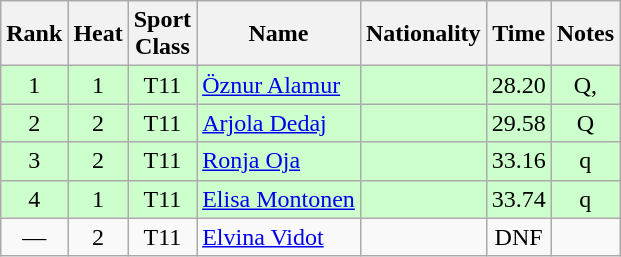<table class="wikitable sortable" style="text-align:center">
<tr>
<th>Rank</th>
<th>Heat</th>
<th>Sport<br>Class</th>
<th>Name</th>
<th>Nationality</th>
<th>Time</th>
<th>Notes</th>
</tr>
<tr bgcolor=ccffcc>
<td>1</td>
<td>1</td>
<td>T11</td>
<td align=left><a href='#'>Öznur Alamur</a></td>
<td align=left></td>
<td>28.20</td>
<td>Q, </td>
</tr>
<tr bgcolor=ccffcc>
<td>2</td>
<td>2</td>
<td>T11</td>
<td align=left><a href='#'>Arjola Dedaj</a></td>
<td align=left></td>
<td>29.58</td>
<td>Q</td>
</tr>
<tr bgcolor=ccffcc>
<td>3</td>
<td>2</td>
<td>T11</td>
<td align=left><a href='#'>Ronja Oja</a></td>
<td align=left></td>
<td>33.16</td>
<td>q</td>
</tr>
<tr bgcolor=ccffcc>
<td>4</td>
<td>1</td>
<td>T11</td>
<td align=left><a href='#'>Elisa Montonen</a></td>
<td align=left></td>
<td>33.74</td>
<td>q</td>
</tr>
<tr>
<td>—</td>
<td>2</td>
<td>T11</td>
<td align=left><a href='#'>Elvina Vidot</a></td>
<td align=left></td>
<td>DNF</td>
<td></td>
</tr>
</table>
